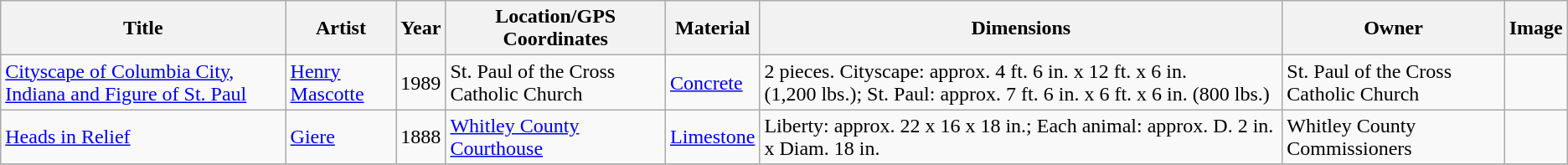<table class="wikitable sortable">
<tr>
<th>Title</th>
<th>Artist</th>
<th>Year</th>
<th>Location/GPS Coordinates</th>
<th>Material</th>
<th>Dimensions</th>
<th>Owner</th>
<th>Image</th>
</tr>
<tr>
<td><a href='#'>Cityscape of Columbia City, Indiana and Figure of St. Paul</a></td>
<td><a href='#'>Henry Mascotte</a></td>
<td>1989</td>
<td>St. Paul of the Cross Catholic Church </td>
<td><a href='#'>Concrete</a></td>
<td>2 pieces. Cityscape: approx. 4 ft. 6 in. x 12 ft. x 6 in. (1,200 lbs.); St. Paul: approx. 7 ft. 6 in. x 6 ft. x 6 in. (800 lbs.)</td>
<td>St. Paul of the Cross Catholic Church</td>
<td></td>
</tr>
<tr>
<td><a href='#'>Heads in Relief</a></td>
<td><a href='#'>Giere</a></td>
<td>1888</td>
<td><a href='#'>Whitley County Courthouse</a></td>
<td><a href='#'>Limestone</a></td>
<td>Liberty: approx. 22 x 16 x 18 in.; Each animal: approx. D. 2 in. x Diam. 18 in.</td>
<td>Whitley County Commissioners</td>
<td></td>
</tr>
<tr>
</tr>
</table>
